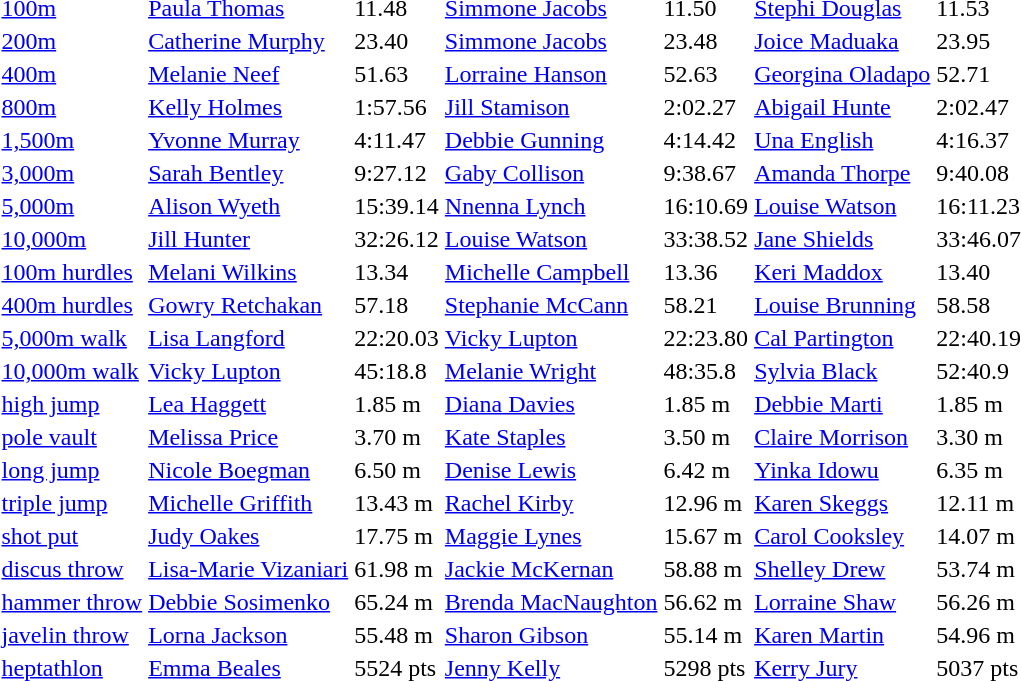<table>
<tr>
<td><a href='#'>100m</a></td>
<td><a href='#'>Paula Thomas</a></td>
<td>11.48</td>
<td><a href='#'>Simmone Jacobs</a></td>
<td>11.50</td>
<td><a href='#'>Stephi Douglas</a></td>
<td>11.53</td>
</tr>
<tr>
<td><a href='#'>200m</a></td>
<td> <a href='#'>Catherine Murphy</a></td>
<td>23.40</td>
<td><a href='#'>Simmone Jacobs</a></td>
<td>23.48</td>
<td><a href='#'>Joice Maduaka</a></td>
<td>23.95</td>
</tr>
<tr>
<td><a href='#'>400m</a></td>
<td> <a href='#'>Melanie Neef</a></td>
<td>51.63</td>
<td><a href='#'>Lorraine Hanson</a></td>
<td>52.63</td>
<td><a href='#'>Georgina Oladapo</a></td>
<td>52.71</td>
</tr>
<tr>
<td><a href='#'>800m</a></td>
<td><a href='#'>Kelly Holmes</a></td>
<td>1:57.56</td>
<td> <a href='#'>Jill Stamison</a></td>
<td>2:02.27</td>
<td><a href='#'>Abigail Hunte</a></td>
<td>2:02.47</td>
</tr>
<tr>
<td><a href='#'>1,500m</a></td>
<td> <a href='#'>Yvonne Murray</a></td>
<td>4:11.47</td>
<td><a href='#'>Debbie Gunning</a></td>
<td>4:14.42</td>
<td><a href='#'>Una English</a></td>
<td>4:16.37</td>
</tr>
<tr>
<td><a href='#'>3,000m</a></td>
<td><a href='#'>Sarah Bentley</a></td>
<td>9:27.12</td>
<td><a href='#'>Gaby Collison</a></td>
<td>9:38.67</td>
<td><a href='#'>Amanda Thorpe</a></td>
<td>9:40.08</td>
</tr>
<tr>
<td><a href='#'>5,000m</a></td>
<td><a href='#'>Alison Wyeth</a></td>
<td>15:39.14</td>
<td> <a href='#'>Nnenna Lynch</a></td>
<td>16:10.69</td>
<td><a href='#'>Louise Watson</a></td>
<td>16:11.23</td>
</tr>
<tr>
<td><a href='#'>10,000m</a></td>
<td><a href='#'>Jill Hunter</a></td>
<td>32:26.12</td>
<td><a href='#'>Louise Watson</a></td>
<td>33:38.52</td>
<td><a href='#'>Jane Shields</a></td>
<td>33:46.07</td>
</tr>
<tr>
<td><a href='#'>100m hurdles</a></td>
<td><a href='#'>Melani Wilkins</a></td>
<td>13.34</td>
<td><a href='#'>Michelle Campbell</a></td>
<td>13.36</td>
<td><a href='#'>Keri Maddox</a></td>
<td>13.40</td>
</tr>
<tr>
<td><a href='#'>400m hurdles</a></td>
<td><a href='#'>Gowry Retchakan</a></td>
<td>57.18</td>
<td><a href='#'>Stephanie McCann</a></td>
<td>58.21</td>
<td><a href='#'>Louise Brunning</a></td>
<td>58.58</td>
</tr>
<tr>
<td><a href='#'>5,000m walk</a></td>
<td><a href='#'>Lisa Langford</a></td>
<td>22:20.03</td>
<td><a href='#'>Vicky Lupton</a></td>
<td>22:23.80</td>
<td> <a href='#'>Cal Partington</a></td>
<td>22:40.19</td>
</tr>
<tr>
<td><a href='#'>10,000m walk</a></td>
<td><a href='#'>Vicky Lupton</a></td>
<td>45:18.8</td>
<td><a href='#'>Melanie Wright</a></td>
<td>48:35.8</td>
<td><a href='#'>Sylvia Black</a></td>
<td>52:40.9</td>
</tr>
<tr>
<td><a href='#'>high jump</a></td>
<td><a href='#'>Lea Haggett</a></td>
<td>1.85 m</td>
<td><a href='#'>Diana Davies</a></td>
<td>1.85 m</td>
<td><a href='#'>Debbie Marti</a></td>
<td>1.85 m</td>
</tr>
<tr>
<td><a href='#'>pole vault</a></td>
<td> <a href='#'>Melissa Price</a></td>
<td>3.70 m</td>
<td><a href='#'>Kate Staples</a></td>
<td>3.50 m</td>
<td><a href='#'>Claire Morrison</a></td>
<td>3.30 m</td>
</tr>
<tr>
<td><a href='#'>long jump</a></td>
<td> <a href='#'>Nicole Boegman</a></td>
<td>6.50 m</td>
<td><a href='#'>Denise Lewis</a></td>
<td>6.42 m</td>
<td><a href='#'>Yinka Idowu</a></td>
<td>6.35 m</td>
</tr>
<tr>
<td><a href='#'>triple jump</a></td>
<td><a href='#'>Michelle Griffith</a></td>
<td>13.43 m</td>
<td><a href='#'>Rachel Kirby</a></td>
<td>12.96 m</td>
<td> <a href='#'>Karen Skeggs</a></td>
<td>12.11 m</td>
</tr>
<tr>
<td><a href='#'>shot put</a></td>
<td><a href='#'>Judy Oakes</a></td>
<td>17.75 m</td>
<td><a href='#'>Maggie Lynes</a></td>
<td>15.67 m</td>
<td><a href='#'>Carol Cooksley</a></td>
<td>14.07 m</td>
</tr>
<tr>
<td><a href='#'>discus throw</a></td>
<td> <a href='#'>Lisa-Marie Vizaniari</a></td>
<td>61.98 m</td>
<td> <a href='#'>Jackie McKernan</a></td>
<td>58.88 m</td>
<td><a href='#'>Shelley Drew</a></td>
<td>53.74 m</td>
</tr>
<tr>
<td><a href='#'>hammer throw</a></td>
<td> <a href='#'>Debbie Sosimenko</a></td>
<td>65.24 m</td>
<td> <a href='#'>Brenda MacNaughton</a></td>
<td>56.62 m</td>
<td><a href='#'>Lorraine Shaw</a></td>
<td>56.26 m</td>
</tr>
<tr>
<td><a href='#'>javelin throw</a></td>
<td> <a href='#'>Lorna Jackson</a></td>
<td>55.48 m</td>
<td><a href='#'>Sharon Gibson</a></td>
<td>55.14 m</td>
<td><a href='#'>Karen Martin</a></td>
<td>54.96 m</td>
</tr>
<tr>
<td><a href='#'>heptathlon</a></td>
<td><a href='#'>Emma Beales</a></td>
<td>5524 pts</td>
<td><a href='#'>Jenny Kelly</a></td>
<td>5298 pts</td>
<td><a href='#'>Kerry Jury</a></td>
<td>5037 pts</td>
</tr>
</table>
